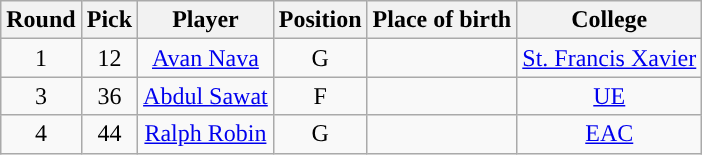<table class="wikitable sortable sortable" style="text-align:center">
<tr>
<th>Round</th>
<th>Pick</th>
<th>Player</th>
<th>Position</th>
<th>Place of birth</th>
<th>College</th>
</tr>
<tr>
<td>1</td>
<td>12</td>
<td><a href='#'>Avan Nava</a></td>
<td>G</td>
<td></td>
<td><a href='#'>St. Francis Xavier</a></td>
</tr>
<tr>
<td>3</td>
<td>36</td>
<td><a href='#'>Abdul Sawat</a></td>
<td>F</td>
<td></td>
<td><a href='#'>UE</a></td>
</tr>
<tr>
<td>4</td>
<td>44</td>
<td><a href='#'>Ralph Robin</a></td>
<td>G</td>
<td></td>
<td><a href='#'>EAC</a></td>
</tr>
</table>
